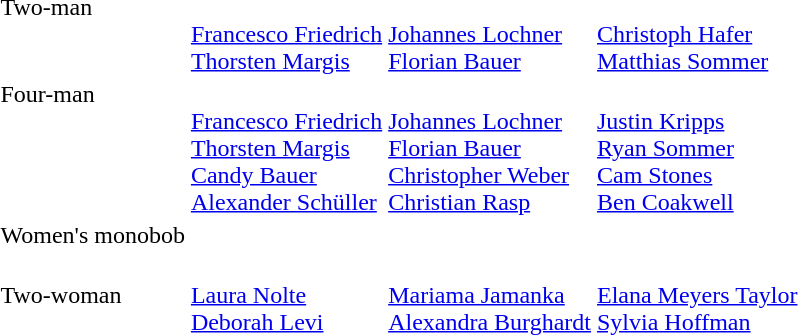<table>
<tr valign="top">
<td>Two-man<br></td>
<td><br><a href='#'>Francesco Friedrich</a><br><a href='#'>Thorsten Margis</a></td>
<td><br><a href='#'>Johannes Lochner</a><br><a href='#'>Florian Bauer</a></td>
<td><br><a href='#'>Christoph Hafer</a><br><a href='#'>Matthias Sommer</a></td>
</tr>
<tr valign="top">
<td>Four-man<br></td>
<td><br><a href='#'>Francesco Friedrich</a><br><a href='#'>Thorsten Margis</a><br><a href='#'>Candy Bauer</a><br><a href='#'>Alexander Schüller</a></td>
<td><br><a href='#'>Johannes Lochner</a><br><a href='#'>Florian Bauer</a><br><a href='#'>Christopher Weber</a><br><a href='#'>Christian Rasp</a></td>
<td><br><a href='#'>Justin Kripps</a><br><a href='#'>Ryan Sommer</a><br><a href='#'>Cam Stones</a><br><a href='#'>Ben Coakwell</a></td>
</tr>
<tr valign="top">
<td>Women's monobob<br></td>
<td></td>
<td></td>
<td></td>
</tr>
<tr>
<td>Two-woman<br></td>
<td><br><a href='#'>Laura Nolte</a><br><a href='#'>Deborah Levi</a></td>
<td><br><a href='#'>Mariama Jamanka</a><br><a href='#'>Alexandra Burghardt</a></td>
<td><br><a href='#'>Elana Meyers Taylor</a><br><a href='#'>Sylvia Hoffman</a></td>
</tr>
</table>
